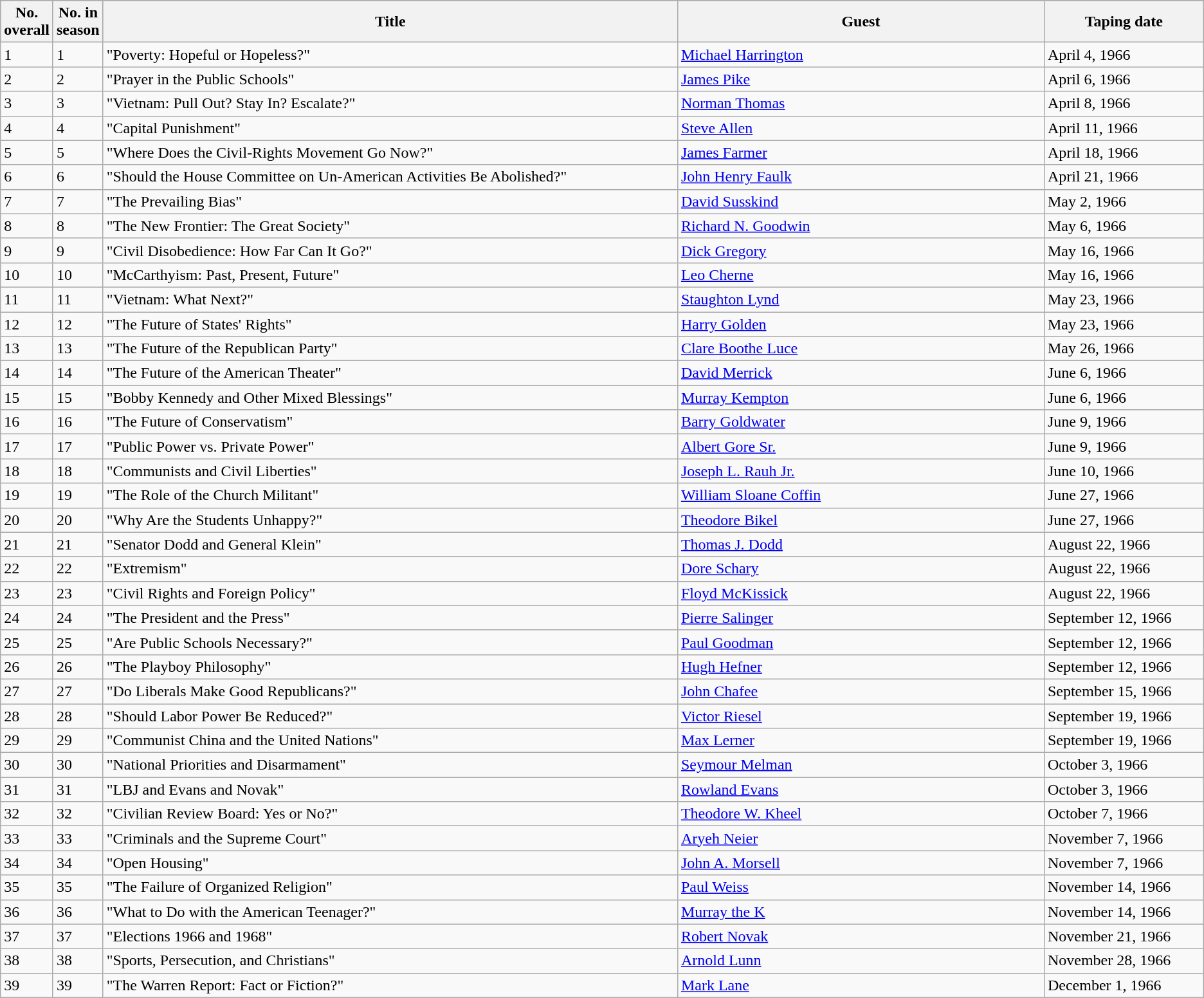<table class="wikitable">
<tr style="text-align: center; background-color:#9DA8A2">
<th>No.<br>overall</th>
<th>No. in<br>season</th>
<th style="width:600px;"><strong>Title</strong></th>
<th style="width:380px;"><strong>Guest</strong></th>
<th style="width:160px;"><strong>Taping date</strong></th>
</tr>
<tr>
<td>1</td>
<td>1</td>
<td>"Poverty: Hopeful or Hopeless?"</td>
<td><a href='#'>Michael Harrington</a></td>
<td>April 4, 1966</td>
</tr>
<tr>
<td>2</td>
<td>2</td>
<td>"Prayer in the Public Schools"</td>
<td><a href='#'>James Pike</a></td>
<td>April 6, 1966</td>
</tr>
<tr>
<td>3</td>
<td>3</td>
<td>"Vietnam: Pull Out? Stay In? Escalate?"</td>
<td><a href='#'>Norman Thomas</a></td>
<td>April 8, 1966</td>
</tr>
<tr>
<td>4</td>
<td>4</td>
<td>"Capital Punishment"</td>
<td><a href='#'>Steve Allen</a></td>
<td>April 11, 1966</td>
</tr>
<tr>
<td>5</td>
<td>5</td>
<td>"Where Does the Civil-Rights Movement Go Now?"</td>
<td><a href='#'>James Farmer</a></td>
<td>April 18, 1966</td>
</tr>
<tr>
<td>6</td>
<td>6</td>
<td>"Should the House Committee on Un-American Activities Be Abolished?"</td>
<td><a href='#'>John Henry Faulk</a></td>
<td>April 21, 1966</td>
</tr>
<tr>
<td>7</td>
<td>7</td>
<td>"The Prevailing Bias"</td>
<td><a href='#'>David Susskind</a></td>
<td>May 2, 1966</td>
</tr>
<tr>
<td>8</td>
<td>8</td>
<td>"The New Frontier: The Great Society"</td>
<td><a href='#'>Richard N. Goodwin</a></td>
<td>May 6, 1966</td>
</tr>
<tr>
<td>9</td>
<td>9</td>
<td>"Civil Disobedience: How Far Can It Go?"</td>
<td><a href='#'>Dick Gregory</a></td>
<td>May 16, 1966</td>
</tr>
<tr>
<td>10</td>
<td>10</td>
<td>"McCarthyism: Past, Present, Future"</td>
<td><a href='#'>Leo Cherne</a></td>
<td>May 16, 1966</td>
</tr>
<tr>
<td>11</td>
<td>11</td>
<td>"Vietnam: What Next?"</td>
<td><a href='#'>Staughton Lynd</a></td>
<td>May 23, 1966</td>
</tr>
<tr>
<td>12</td>
<td>12</td>
<td>"The Future of States' Rights"</td>
<td><a href='#'>Harry Golden</a></td>
<td>May 23, 1966</td>
</tr>
<tr>
<td>13</td>
<td>13</td>
<td>"The Future of the Republican Party"</td>
<td><a href='#'>Clare Boothe Luce</a></td>
<td>May 26, 1966</td>
</tr>
<tr>
<td>14</td>
<td>14</td>
<td>"The Future of the American Theater"</td>
<td><a href='#'>David Merrick</a></td>
<td>June 6, 1966</td>
</tr>
<tr>
<td>15</td>
<td>15</td>
<td>"Bobby Kennedy and Other Mixed Blessings"</td>
<td><a href='#'>Murray Kempton</a></td>
<td>June 6, 1966</td>
</tr>
<tr>
<td>16</td>
<td>16</td>
<td>"The Future of Conservatism"</td>
<td><a href='#'>Barry Goldwater</a></td>
<td>June 9, 1966</td>
</tr>
<tr>
<td>17</td>
<td>17</td>
<td>"Public Power vs. Private Power"</td>
<td><a href='#'>Albert Gore Sr.</a></td>
<td>June 9, 1966</td>
</tr>
<tr>
<td>18</td>
<td>18</td>
<td>"Communists and Civil Liberties"</td>
<td><a href='#'>Joseph L. Rauh Jr.</a></td>
<td>June 10, 1966</td>
</tr>
<tr>
<td>19</td>
<td>19</td>
<td>"The Role of the Church Militant"</td>
<td><a href='#'>William Sloane Coffin</a></td>
<td>June 27, 1966</td>
</tr>
<tr>
<td>20</td>
<td>20</td>
<td>"Why Are the Students Unhappy?"</td>
<td><a href='#'>Theodore Bikel</a></td>
<td>June 27, 1966</td>
</tr>
<tr>
<td>21</td>
<td>21</td>
<td>"Senator Dodd and General Klein"</td>
<td><a href='#'>Thomas J. Dodd</a></td>
<td>August 22, 1966</td>
</tr>
<tr>
<td>22</td>
<td>22</td>
<td>"Extremism"</td>
<td><a href='#'>Dore Schary</a></td>
<td>August 22, 1966</td>
</tr>
<tr>
<td>23</td>
<td>23</td>
<td>"Civil Rights and Foreign Policy"</td>
<td><a href='#'>Floyd McKissick</a></td>
<td>August 22, 1966</td>
</tr>
<tr>
<td>24</td>
<td>24</td>
<td>"The President and the Press"</td>
<td><a href='#'>Pierre Salinger</a></td>
<td>September 12, 1966</td>
</tr>
<tr>
<td>25</td>
<td>25</td>
<td>"Are Public Schools Necessary?"</td>
<td><a href='#'>Paul Goodman</a></td>
<td>September 12, 1966</td>
</tr>
<tr>
<td>26</td>
<td>26</td>
<td>"The Playboy Philosophy"</td>
<td><a href='#'>Hugh Hefner</a></td>
<td>September 12, 1966</td>
</tr>
<tr>
<td>27</td>
<td>27</td>
<td>"Do Liberals Make Good Republicans?"</td>
<td><a href='#'>John Chafee</a></td>
<td>September 15, 1966</td>
</tr>
<tr>
<td>28</td>
<td>28</td>
<td>"Should Labor Power Be Reduced?"</td>
<td><a href='#'>Victor Riesel</a></td>
<td>September 19, 1966</td>
</tr>
<tr>
<td>29</td>
<td>29</td>
<td>"Communist China and the United Nations"</td>
<td><a href='#'>Max Lerner</a></td>
<td>September 19, 1966</td>
</tr>
<tr>
<td>30</td>
<td>30</td>
<td>"National Priorities and Disarmament"</td>
<td><a href='#'>Seymour Melman</a></td>
<td>October 3, 1966</td>
</tr>
<tr>
<td>31</td>
<td>31</td>
<td>"LBJ and Evans and Novak"</td>
<td><a href='#'>Rowland Evans</a></td>
<td>October 3, 1966</td>
</tr>
<tr>
<td>32</td>
<td>32</td>
<td>"Civilian Review Board: Yes or No?"</td>
<td><a href='#'>Theodore W. Kheel</a></td>
<td>October 7, 1966</td>
</tr>
<tr>
<td>33</td>
<td>33</td>
<td>"Criminals and the Supreme Court"</td>
<td><a href='#'>Aryeh Neier</a></td>
<td>November 7, 1966</td>
</tr>
<tr>
<td>34</td>
<td>34</td>
<td>"Open Housing"</td>
<td><a href='#'>John A. Morsell</a></td>
<td>November 7, 1966</td>
</tr>
<tr>
<td>35</td>
<td>35</td>
<td>"The Failure of Organized Religion"</td>
<td><a href='#'>Paul Weiss</a></td>
<td>November 14, 1966</td>
</tr>
<tr>
<td>36</td>
<td>36</td>
<td>"What to Do with the American Teenager?"</td>
<td><a href='#'>Murray the K</a></td>
<td>November 14, 1966</td>
</tr>
<tr>
<td>37</td>
<td>37</td>
<td>"Elections 1966 and 1968"</td>
<td><a href='#'>Robert Novak</a></td>
<td>November 21, 1966</td>
</tr>
<tr>
<td>38</td>
<td>38</td>
<td>"Sports, Persecution, and Christians"</td>
<td><a href='#'>Arnold Lunn</a></td>
<td>November 28, 1966</td>
</tr>
<tr>
<td>39</td>
<td>39</td>
<td>"The Warren Report: Fact or Fiction?"</td>
<td><a href='#'>Mark Lane</a></td>
<td>December 1, 1966</td>
</tr>
</table>
